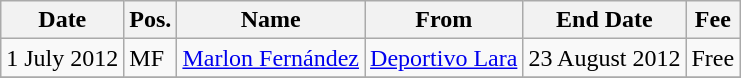<table class="wikitable">
<tr>
<th>Date</th>
<th>Pos.</th>
<th>Name</th>
<th>From</th>
<th>End Date</th>
<th>Fee</th>
</tr>
<tr>
<td>1 July 2012</td>
<td>MF</td>
<td> <a href='#'>Marlon Fernández</a></td>
<td> <a href='#'>Deportivo Lara</a></td>
<td>23 August 2012</td>
<td>Free</td>
</tr>
<tr>
</tr>
</table>
